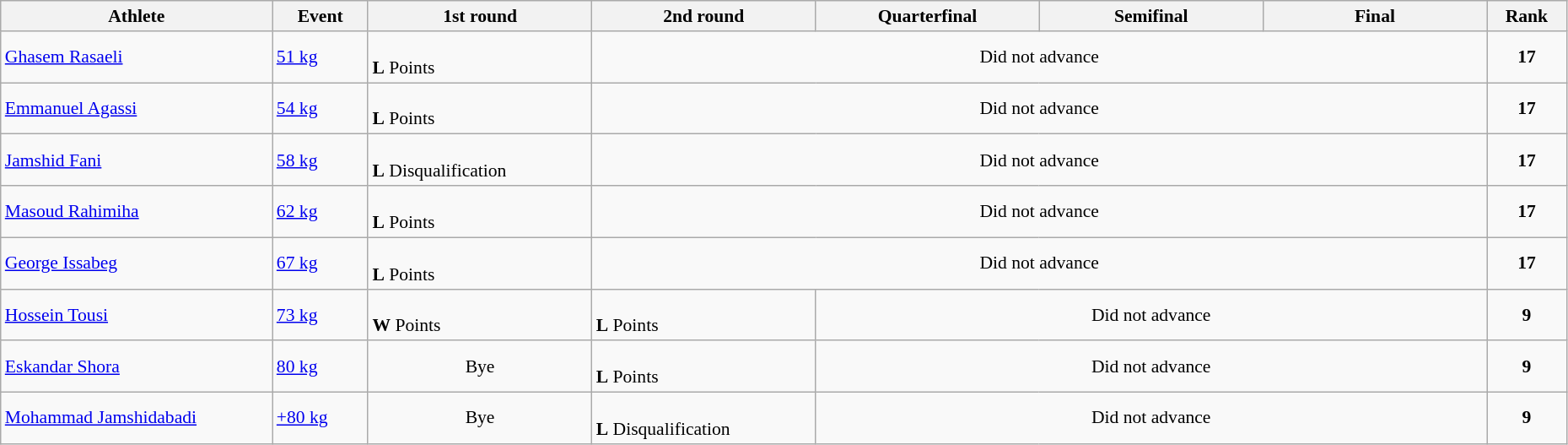<table class="wikitable" width="98%" style="text-align:left; font-size:90%">
<tr>
<th width="17%">Athlete</th>
<th width="6%">Event</th>
<th width="14%">1st round</th>
<th width="14%">2nd round</th>
<th width="14%">Quarterfinal</th>
<th width="14%">Semifinal</th>
<th width="14%">Final</th>
<th width="5%">Rank</th>
</tr>
<tr>
<td><a href='#'>Ghasem Rasaeli</a></td>
<td><a href='#'>51 kg</a></td>
<td><br><strong>L</strong> Points</td>
<td colspan=4 align=center>Did not advance</td>
<td align=center><strong>17</strong></td>
</tr>
<tr>
<td><a href='#'>Emmanuel Agassi</a></td>
<td><a href='#'>54 kg</a></td>
<td><br><strong>L</strong> Points</td>
<td colspan=4 align=center>Did not advance</td>
<td align=center><strong>17</strong></td>
</tr>
<tr>
<td><a href='#'>Jamshid Fani</a></td>
<td><a href='#'>58 kg</a></td>
<td><br><strong>L</strong> Disqualification</td>
<td colspan=4 align=center>Did not advance</td>
<td align=center><strong>17</strong></td>
</tr>
<tr>
<td><a href='#'>Masoud Rahimiha</a></td>
<td><a href='#'>62 kg</a></td>
<td><br><strong>L</strong> Points</td>
<td colspan=4 align=center>Did not advance</td>
<td align=center><strong>17</strong></td>
</tr>
<tr>
<td><a href='#'>George Issabeg</a></td>
<td><a href='#'>67 kg</a></td>
<td><br><strong>L</strong> Points</td>
<td colspan=4 align=center>Did not advance</td>
<td align=center><strong>17</strong></td>
</tr>
<tr>
<td><a href='#'>Hossein Tousi</a></td>
<td><a href='#'>73 kg</a></td>
<td><br><strong>W</strong> Points</td>
<td><br><strong>L</strong> Points</td>
<td colspan=3 align=center>Did not advance</td>
<td align=center><strong>9</strong></td>
</tr>
<tr>
<td><a href='#'>Eskandar Shora</a></td>
<td><a href='#'>80 kg</a></td>
<td align=center>Bye</td>
<td><br><strong>L</strong> Points</td>
<td colspan=3 align=center>Did not advance</td>
<td align=center><strong>9</strong></td>
</tr>
<tr>
<td><a href='#'>Mohammad Jamshidabadi</a></td>
<td><a href='#'>+80 kg</a></td>
<td align=center>Bye</td>
<td><br><strong>L</strong> Disqualification</td>
<td colspan=3 align=center>Did not advance</td>
<td align=center><strong>9</strong></td>
</tr>
</table>
